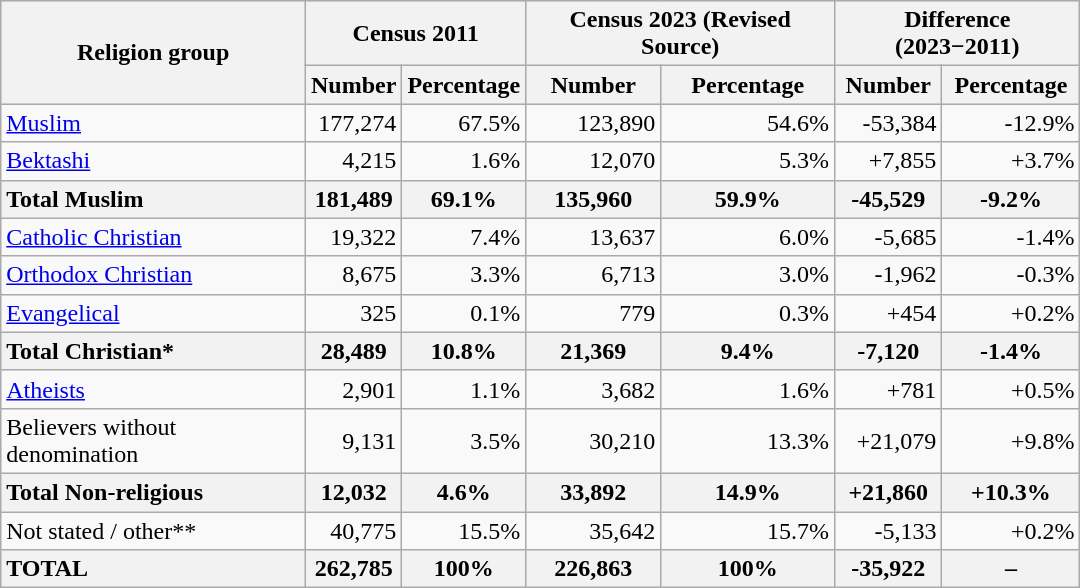<table class="wikitable" style="text-align:right;width: 57%">
<tr style="background:#e0e0e0;">
<th rowspan="2">Religion group</th>
<th colspan="2">Census 2011</th>
<th colspan="2">Census 2023 (Revised Source)</th>
<th colspan="2">Difference (2023−2011)</th>
</tr>
<tr style="background:#e0e0e0;">
<th>Number</th>
<th>Percentage</th>
<th>Number</th>
<th>Percentage</th>
<th>Number</th>
<th>Percentage</th>
</tr>
<tr>
<td style="text-align:left;"><a href='#'>Muslim</a></td>
<td>177,274</td>
<td>67.5%</td>
<td>123,890</td>
<td>54.6%</td>
<td>-53,384</td>
<td>-12.9%</td>
</tr>
<tr>
<td style="text-align:left;"><a href='#'>Bektashi</a></td>
<td>4,215</td>
<td>1.6%</td>
<td>12,070</td>
<td>5.3%</td>
<td>+7,855</td>
<td>+3.7%</td>
</tr>
<tr>
<th style="text-align:left;">Total Muslim</th>
<th>181,489</th>
<th>69.1%</th>
<th>135,960</th>
<th>59.9%</th>
<th>-45,529</th>
<th>-9.2%</th>
</tr>
<tr>
<td style="text-align:left;"><a href='#'>Catholic Christian</a></td>
<td>19,322</td>
<td>7.4%</td>
<td>13,637</td>
<td>6.0%</td>
<td>-5,685</td>
<td>-1.4%</td>
</tr>
<tr>
<td style="text-align:left;"><a href='#'>Orthodox Christian</a></td>
<td>8,675</td>
<td>3.3%</td>
<td>6,713</td>
<td>3.0%</td>
<td>-1,962</td>
<td>-0.3%</td>
</tr>
<tr>
<td style="text-align:left;"><a href='#'>Evangelical</a></td>
<td>325</td>
<td>0.1%</td>
<td>779</td>
<td>0.3%</td>
<td>+454</td>
<td>+0.2%</td>
</tr>
<tr>
<th style="text-align:left;">Total Christian*</th>
<th>28,489</th>
<th>10.8%</th>
<th>21,369</th>
<th>9.4%</th>
<th>-7,120</th>
<th>-1.4%</th>
</tr>
<tr>
<td style="text-align:left;"><a href='#'>Atheists</a></td>
<td>2,901</td>
<td>1.1%</td>
<td>3,682</td>
<td>1.6%</td>
<td>+781</td>
<td>+0.5%</td>
</tr>
<tr>
<td style="text-align:left;">Believers without denomination</td>
<td>9,131</td>
<td>3.5%</td>
<td>30,210</td>
<td>13.3%</td>
<td>+21,079</td>
<td>+9.8%</td>
</tr>
<tr>
<th style="text-align:left;">Total Non-religious</th>
<th>12,032</th>
<th>4.6%</th>
<th>33,892</th>
<th>14.9%</th>
<th>+21,860</th>
<th>+10.3%</th>
</tr>
<tr>
<td style="text-align:left;">Not stated / other**</td>
<td>40,775</td>
<td>15.5%</td>
<td>35,642</td>
<td>15.7%</td>
<td>-5,133</td>
<td>+0.2%</td>
</tr>
<tr style="background:#e0e0e0;">
<th style="text-align:left;"><strong>TOTAL</strong></th>
<th><strong>262,785</strong></th>
<th><strong>100%</strong></th>
<th><strong>226,863</strong></th>
<th><strong>100%</strong></th>
<th><strong>-35,922</strong></th>
<th><strong>–</strong></th>
</tr>
</table>
